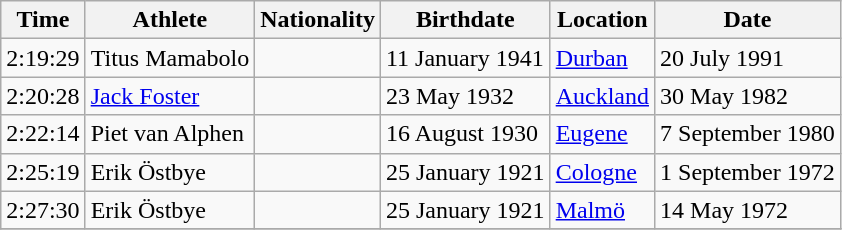<table class="wikitable">
<tr>
<th>Time</th>
<th>Athlete</th>
<th>Nationality</th>
<th>Birthdate</th>
<th>Location</th>
<th>Date</th>
</tr>
<tr>
<td>2:19:29</td>
<td>Titus Mamabolo</td>
<td></td>
<td>11 January 1941</td>
<td><a href='#'>Durban</a></td>
<td>20 July 1991</td>
</tr>
<tr>
<td>2:20:28</td>
<td><a href='#'>Jack Foster</a></td>
<td></td>
<td>23 May 1932</td>
<td><a href='#'>Auckland</a></td>
<td>30 May 1982</td>
</tr>
<tr>
<td>2:22:14 </td>
<td>Piet van Alphen</td>
<td></td>
<td>16 August 1930</td>
<td><a href='#'>Eugene</a></td>
<td>7 September 1980</td>
</tr>
<tr>
<td>2:25:19</td>
<td>Erik Östbye</td>
<td></td>
<td>25 January 1921</td>
<td><a href='#'>Cologne</a></td>
<td>1 September 1972</td>
</tr>
<tr>
<td>2:27:30</td>
<td>Erik Östbye</td>
<td></td>
<td>25 January 1921</td>
<td><a href='#'>Malmö</a></td>
<td>14 May 1972</td>
</tr>
<tr>
</tr>
</table>
